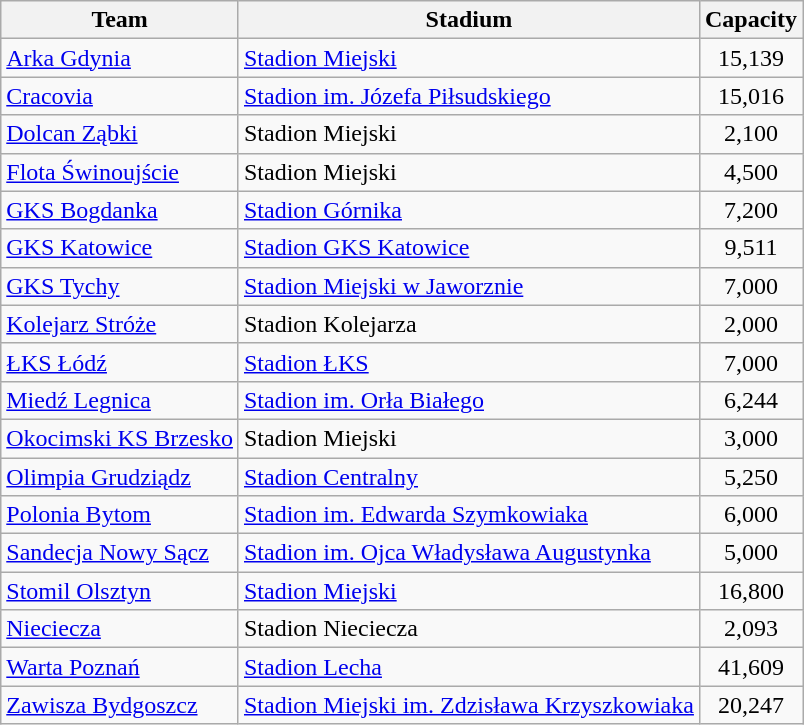<table class="wikitable sortable">
<tr>
<th>Team</th>
<th>Stadium</th>
<th>Capacity</th>
</tr>
<tr>
<td><a href='#'>Arka Gdynia</a></td>
<td><a href='#'>Stadion Miejski</a></td>
<td style="text-align:center;">15,139</td>
</tr>
<tr>
<td><a href='#'>Cracovia</a></td>
<td><a href='#'>Stadion im. Józefa Piłsudskiego</a></td>
<td style="text-align:center;">15,016</td>
</tr>
<tr>
<td><a href='#'>Dolcan Ząbki</a></td>
<td>Stadion Miejski</td>
<td style="text-align:center;">2,100</td>
</tr>
<tr>
<td><a href='#'>Flota Świnoujście</a></td>
<td>Stadion Miejski</td>
<td style="text-align:center;">4,500</td>
</tr>
<tr>
<td><a href='#'>GKS Bogdanka</a></td>
<td><a href='#'>Stadion Górnika</a></td>
<td style="text-align:center;">7,200</td>
</tr>
<tr>
<td><a href='#'>GKS Katowice</a></td>
<td><a href='#'>Stadion GKS Katowice</a></td>
<td style="text-align:center;">9,511</td>
</tr>
<tr>
<td><a href='#'>GKS Tychy</a></td>
<td><a href='#'>Stadion Miejski w Jaworznie</a></td>
<td style="text-align:center;">7,000</td>
</tr>
<tr>
<td><a href='#'>Kolejarz Stróże</a></td>
<td>Stadion Kolejarza</td>
<td style="text-align:center;">2,000</td>
</tr>
<tr>
<td><a href='#'>ŁKS Łódź</a></td>
<td><a href='#'>Stadion ŁKS</a></td>
<td style="text-align:center;">7,000</td>
</tr>
<tr>
<td><a href='#'>Miedź Legnica</a></td>
<td><a href='#'>Stadion im. Orła Białego</a></td>
<td style="text-align:center;">6,244</td>
</tr>
<tr>
<td><a href='#'>Okocimski KS Brzesko</a></td>
<td>Stadion Miejski</td>
<td style="text-align:center;">3,000</td>
</tr>
<tr>
<td><a href='#'>Olimpia Grudziądz</a></td>
<td><a href='#'>Stadion Centralny</a></td>
<td style="text-align:center;">5,250</td>
</tr>
<tr>
<td><a href='#'>Polonia Bytom</a></td>
<td><a href='#'>Stadion im. Edwarda Szymkowiaka</a></td>
<td style="text-align:center;">6,000</td>
</tr>
<tr>
<td><a href='#'>Sandecja Nowy Sącz</a></td>
<td><a href='#'>Stadion im. Ojca Władysława Augustynka</a></td>
<td style="text-align:center;">5,000</td>
</tr>
<tr>
<td><a href='#'>Stomil Olsztyn</a></td>
<td><a href='#'>Stadion Miejski</a></td>
<td style="text-align:center;">16,800</td>
</tr>
<tr>
<td><a href='#'>Nieciecza</a></td>
<td>Stadion Nieciecza</td>
<td style="text-align:center;">2,093</td>
</tr>
<tr>
<td><a href='#'>Warta Poznań</a></td>
<td><a href='#'>Stadion Lecha</a></td>
<td style="text-align:center;">41,609</td>
</tr>
<tr>
<td><a href='#'>Zawisza Bydgoszcz</a></td>
<td><a href='#'>Stadion Miejski im. Zdzisława Krzyszkowiaka</a></td>
<td style="text-align:center;">20,247</td>
</tr>
</table>
